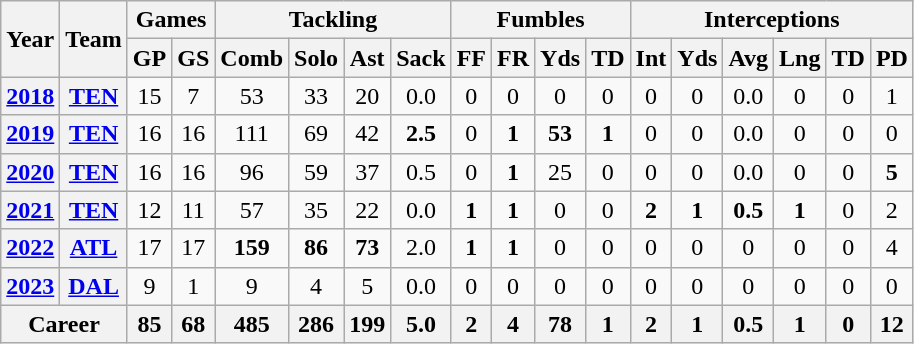<table class= "wikitable" style="text-align:center;">
<tr>
<th rowspan="2">Year</th>
<th rowspan="2">Team</th>
<th colspan="2">Games</th>
<th colspan="4">Tackling</th>
<th colspan="4">Fumbles</th>
<th colspan="6">Interceptions</th>
</tr>
<tr>
<th>GP</th>
<th>GS</th>
<th>Comb</th>
<th>Solo</th>
<th>Ast</th>
<th>Sack</th>
<th>FF</th>
<th>FR</th>
<th>Yds</th>
<th>TD</th>
<th>Int</th>
<th>Yds</th>
<th>Avg</th>
<th>Lng</th>
<th>TD</th>
<th>PD</th>
</tr>
<tr>
<th><a href='#'>2018</a></th>
<th><a href='#'>TEN</a></th>
<td>15</td>
<td>7</td>
<td>53</td>
<td>33</td>
<td>20</td>
<td>0.0</td>
<td>0</td>
<td>0</td>
<td>0</td>
<td>0</td>
<td>0</td>
<td>0</td>
<td>0.0</td>
<td>0</td>
<td>0</td>
<td>1</td>
</tr>
<tr>
<th><a href='#'>2019</a></th>
<th><a href='#'>TEN</a></th>
<td>16</td>
<td>16</td>
<td>111</td>
<td>69</td>
<td>42</td>
<td><strong>2.5</strong></td>
<td>0</td>
<td><strong>1</strong></td>
<td><strong>53</strong></td>
<td><strong>1</strong></td>
<td>0</td>
<td>0</td>
<td>0.0</td>
<td>0</td>
<td>0</td>
<td>0</td>
</tr>
<tr>
<th><a href='#'>2020</a></th>
<th><a href='#'>TEN</a></th>
<td>16</td>
<td>16</td>
<td>96</td>
<td>59</td>
<td>37</td>
<td>0.5</td>
<td>0</td>
<td><strong>1</strong></td>
<td>25</td>
<td>0</td>
<td>0</td>
<td>0</td>
<td>0.0</td>
<td>0</td>
<td>0</td>
<td><strong>5</strong></td>
</tr>
<tr>
<th><a href='#'>2021</a></th>
<th><a href='#'>TEN</a></th>
<td>12</td>
<td>11</td>
<td>57</td>
<td>35</td>
<td>22</td>
<td>0.0</td>
<td><strong>1</strong></td>
<td><strong>1</strong></td>
<td>0</td>
<td>0</td>
<td><strong>2</strong></td>
<td><strong>1</strong></td>
<td><strong>0.5</strong></td>
<td><strong>1</strong></td>
<td>0</td>
<td>2</td>
</tr>
<tr>
<th><a href='#'>2022</a></th>
<th><a href='#'>ATL</a></th>
<td>17</td>
<td>17</td>
<td><strong>159</strong></td>
<td><strong>86</strong></td>
<td><strong>73</strong></td>
<td>2.0</td>
<td><strong>1</strong></td>
<td><strong>1</strong></td>
<td>0</td>
<td>0</td>
<td>0</td>
<td>0</td>
<td>0</td>
<td>0</td>
<td>0</td>
<td>4</td>
</tr>
<tr>
<th><a href='#'>2023</a></th>
<th><a href='#'>DAL</a></th>
<td>9</td>
<td>1</td>
<td>9</td>
<td>4</td>
<td>5</td>
<td>0.0</td>
<td>0</td>
<td>0</td>
<td>0</td>
<td>0</td>
<td>0</td>
<td>0</td>
<td>0</td>
<td>0</td>
<td>0</td>
<td>0</td>
</tr>
<tr>
<th colspan="2">Career</th>
<th>85</th>
<th>68</th>
<th>485</th>
<th>286</th>
<th>199</th>
<th>5.0</th>
<th>2</th>
<th>4</th>
<th>78</th>
<th>1</th>
<th>2</th>
<th>1</th>
<th>0.5</th>
<th>1</th>
<th>0</th>
<th>12</th>
</tr>
</table>
